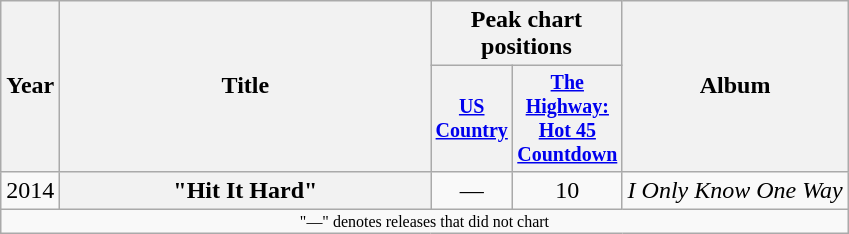<table class="wikitable plainrowheaders" style="text-align:center;">
<tr>
<th rowspan="2">Year</th>
<th rowspan="2" style="width:15em;">Title</th>
<th colspan="2">Peak chart<br>positions</th>
<th rowspan="2">Album</th>
</tr>
<tr style="font-size:smaller;">
<th width="40"><a href='#'>US Country</a></th>
<th width="40"><a href='#'>The Highway: Hot 45 Countdown</a></th>
</tr>
<tr>
<td>2014</td>
<th scope="row">"Hit It Hard"</th>
<td>—</td>
<td>10</td>
<td align="left"><em>I Only Know One Way</em></td>
</tr>
<tr>
<td colspan="10" style="font-size:8pt">"—" denotes releases that did not chart</td>
</tr>
</table>
